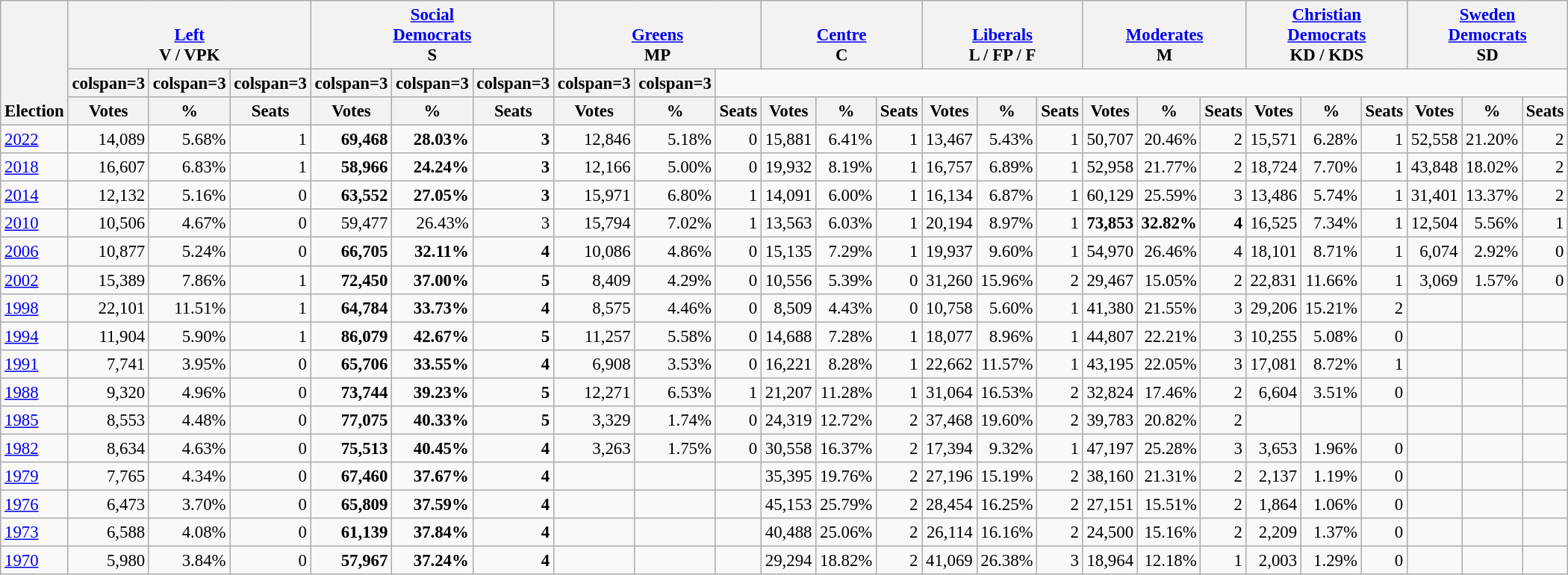<table class="wikitable" border="1" style="font-size:95%; text-align:right;">
<tr>
<th style="text-align:left;" valign=bottom rowspan=3>Election</th>
<th valign=bottom colspan=3><a href='#'>Left</a><br>V / VPK</th>
<th valign=bottom colspan=3><a href='#'>Social<br>Democrats</a><br>S</th>
<th valign=bottom colspan=3><a href='#'>Greens</a><br>MP</th>
<th valign=bottom colspan=3><a href='#'>Centre</a><br>C</th>
<th valign=bottom colspan=3><a href='#'>Liberals</a><br>L / FP / F</th>
<th valign=bottom colspan=3><a href='#'>Moderates</a><br>M</th>
<th valign=bottom colspan=3><a href='#'>Christian<br>Democrats</a><br>KD / KDS</th>
<th valign=bottom colspan=3><a href='#'>Sweden<br>Democrats</a><br>SD</th>
</tr>
<tr>
<th>colspan=3 </th>
<th>colspan=3 </th>
<th>colspan=3 </th>
<th>colspan=3 </th>
<th>colspan=3 </th>
<th>colspan=3 </th>
<th>colspan=3 </th>
<th>colspan=3 </th>
</tr>
<tr>
<th>Votes</th>
<th>%</th>
<th>Seats</th>
<th>Votes</th>
<th>%</th>
<th>Seats</th>
<th>Votes</th>
<th>%</th>
<th>Seats</th>
<th>Votes</th>
<th>%</th>
<th>Seats</th>
<th>Votes</th>
<th>%</th>
<th>Seats</th>
<th>Votes</th>
<th>%</th>
<th>Seats</th>
<th>Votes</th>
<th>%</th>
<th>Seats</th>
<th>Votes</th>
<th>%</th>
<th>Seats</th>
</tr>
<tr>
<td align=left><a href='#'>2022</a></td>
<td>14,089</td>
<td>5.68%</td>
<td>1</td>
<td><strong>69,468</strong></td>
<td><strong>28.03%</strong></td>
<td><strong>3</strong></td>
<td>12,846</td>
<td>5.18%</td>
<td>0</td>
<td>15,881</td>
<td>6.41%</td>
<td>1</td>
<td>13,467</td>
<td>5.43%</td>
<td>1</td>
<td>50,707</td>
<td>20.46%</td>
<td>2</td>
<td>15,571</td>
<td>6.28%</td>
<td>1</td>
<td>52,558</td>
<td>21.20%</td>
<td>2</td>
</tr>
<tr>
<td align=left><a href='#'>2018</a></td>
<td>16,607</td>
<td>6.83%</td>
<td>1</td>
<td><strong>58,966</strong></td>
<td><strong>24.24%</strong></td>
<td><strong>3</strong></td>
<td>12,166</td>
<td>5.00%</td>
<td>0</td>
<td>19,932</td>
<td>8.19%</td>
<td>1</td>
<td>16,757</td>
<td>6.89%</td>
<td>1</td>
<td>52,958</td>
<td>21.77%</td>
<td>2</td>
<td>18,724</td>
<td>7.70%</td>
<td>1</td>
<td>43,848</td>
<td>18.02%</td>
<td>2</td>
</tr>
<tr>
<td align=left><a href='#'>2014</a></td>
<td>12,132</td>
<td>5.16%</td>
<td>0</td>
<td><strong>63,552</strong></td>
<td><strong>27.05%</strong></td>
<td><strong>3</strong></td>
<td>15,971</td>
<td>6.80%</td>
<td>1</td>
<td>14,091</td>
<td>6.00%</td>
<td>1</td>
<td>16,134</td>
<td>6.87%</td>
<td>1</td>
<td>60,129</td>
<td>25.59%</td>
<td>3</td>
<td>13,486</td>
<td>5.74%</td>
<td>1</td>
<td>31,401</td>
<td>13.37%</td>
<td>2</td>
</tr>
<tr>
<td align=left><a href='#'>2010</a></td>
<td>10,506</td>
<td>4.67%</td>
<td>0</td>
<td>59,477</td>
<td>26.43%</td>
<td>3</td>
<td>15,794</td>
<td>7.02%</td>
<td>1</td>
<td>13,563</td>
<td>6.03%</td>
<td>1</td>
<td>20,194</td>
<td>8.97%</td>
<td>1</td>
<td><strong>73,853</strong></td>
<td><strong>32.82%</strong></td>
<td><strong>4</strong></td>
<td>16,525</td>
<td>7.34%</td>
<td>1</td>
<td>12,504</td>
<td>5.56%</td>
<td>1</td>
</tr>
<tr>
<td align=left><a href='#'>2006</a></td>
<td>10,877</td>
<td>5.24%</td>
<td>0</td>
<td><strong>66,705</strong></td>
<td><strong>32.11%</strong></td>
<td><strong>4</strong></td>
<td>10,086</td>
<td>4.86%</td>
<td>0</td>
<td>15,135</td>
<td>7.29%</td>
<td>1</td>
<td>19,937</td>
<td>9.60%</td>
<td>1</td>
<td>54,970</td>
<td>26.46%</td>
<td>4</td>
<td>18,101</td>
<td>8.71%</td>
<td>1</td>
<td>6,074</td>
<td>2.92%</td>
<td>0</td>
</tr>
<tr>
<td align=left><a href='#'>2002</a></td>
<td>15,389</td>
<td>7.86%</td>
<td>1</td>
<td><strong>72,450</strong></td>
<td><strong>37.00%</strong></td>
<td><strong>5</strong></td>
<td>8,409</td>
<td>4.29%</td>
<td>0</td>
<td>10,556</td>
<td>5.39%</td>
<td>0</td>
<td>31,260</td>
<td>15.96%</td>
<td>2</td>
<td>29,467</td>
<td>15.05%</td>
<td>2</td>
<td>22,831</td>
<td>11.66%</td>
<td>1</td>
<td>3,069</td>
<td>1.57%</td>
<td>0</td>
</tr>
<tr>
<td align=left><a href='#'>1998</a></td>
<td>22,101</td>
<td>11.51%</td>
<td>1</td>
<td><strong>64,784</strong></td>
<td><strong>33.73%</strong></td>
<td><strong>4</strong></td>
<td>8,575</td>
<td>4.46%</td>
<td>0</td>
<td>8,509</td>
<td>4.43%</td>
<td>0</td>
<td>10,758</td>
<td>5.60%</td>
<td>1</td>
<td>41,380</td>
<td>21.55%</td>
<td>3</td>
<td>29,206</td>
<td>15.21%</td>
<td>2</td>
<td></td>
<td></td>
<td></td>
</tr>
<tr>
<td align=left><a href='#'>1994</a></td>
<td>11,904</td>
<td>5.90%</td>
<td>1</td>
<td><strong>86,079</strong></td>
<td><strong>42.67%</strong></td>
<td><strong>5</strong></td>
<td>11,257</td>
<td>5.58%</td>
<td>0</td>
<td>14,688</td>
<td>7.28%</td>
<td>1</td>
<td>18,077</td>
<td>8.96%</td>
<td>1</td>
<td>44,807</td>
<td>22.21%</td>
<td>3</td>
<td>10,255</td>
<td>5.08%</td>
<td>0</td>
<td></td>
<td></td>
<td></td>
</tr>
<tr>
<td align=left><a href='#'>1991</a></td>
<td>7,741</td>
<td>3.95%</td>
<td>0</td>
<td><strong>65,706</strong></td>
<td><strong>33.55%</strong></td>
<td><strong>4</strong></td>
<td>6,908</td>
<td>3.53%</td>
<td>0</td>
<td>16,221</td>
<td>8.28%</td>
<td>1</td>
<td>22,662</td>
<td>11.57%</td>
<td>1</td>
<td>43,195</td>
<td>22.05%</td>
<td>3</td>
<td>17,081</td>
<td>8.72%</td>
<td>1</td>
<td></td>
<td></td>
<td></td>
</tr>
<tr>
<td align=left><a href='#'>1988</a></td>
<td>9,320</td>
<td>4.96%</td>
<td>0</td>
<td><strong>73,744</strong></td>
<td><strong>39.23%</strong></td>
<td><strong>5</strong></td>
<td>12,271</td>
<td>6.53%</td>
<td>1</td>
<td>21,207</td>
<td>11.28%</td>
<td>1</td>
<td>31,064</td>
<td>16.53%</td>
<td>2</td>
<td>32,824</td>
<td>17.46%</td>
<td>2</td>
<td>6,604</td>
<td>3.51%</td>
<td>0</td>
<td></td>
<td></td>
<td></td>
</tr>
<tr>
<td align=left><a href='#'>1985</a></td>
<td>8,553</td>
<td>4.48%</td>
<td>0</td>
<td><strong>77,075</strong></td>
<td><strong>40.33%</strong></td>
<td><strong>5</strong></td>
<td>3,329</td>
<td>1.74%</td>
<td>0</td>
<td>24,319</td>
<td>12.72%</td>
<td>2</td>
<td>37,468</td>
<td>19.60%</td>
<td>2</td>
<td>39,783</td>
<td>20.82%</td>
<td>2</td>
<td></td>
<td></td>
<td></td>
<td></td>
<td></td>
<td></td>
</tr>
<tr>
<td align=left><a href='#'>1982</a></td>
<td>8,634</td>
<td>4.63%</td>
<td>0</td>
<td><strong>75,513</strong></td>
<td><strong>40.45%</strong></td>
<td><strong>4</strong></td>
<td>3,263</td>
<td>1.75%</td>
<td>0</td>
<td>30,558</td>
<td>16.37%</td>
<td>2</td>
<td>17,394</td>
<td>9.32%</td>
<td>1</td>
<td>47,197</td>
<td>25.28%</td>
<td>3</td>
<td>3,653</td>
<td>1.96%</td>
<td>0</td>
<td></td>
<td></td>
<td></td>
</tr>
<tr>
<td align=left><a href='#'>1979</a></td>
<td>7,765</td>
<td>4.34%</td>
<td>0</td>
<td><strong>67,460</strong></td>
<td><strong>37.67%</strong></td>
<td><strong>4</strong></td>
<td></td>
<td></td>
<td></td>
<td>35,395</td>
<td>19.76%</td>
<td>2</td>
<td>27,196</td>
<td>15.19%</td>
<td>2</td>
<td>38,160</td>
<td>21.31%</td>
<td>2</td>
<td>2,137</td>
<td>1.19%</td>
<td>0</td>
<td></td>
<td></td>
<td></td>
</tr>
<tr>
<td align=left><a href='#'>1976</a></td>
<td>6,473</td>
<td>3.70%</td>
<td>0</td>
<td><strong>65,809</strong></td>
<td><strong>37.59%</strong></td>
<td><strong>4</strong></td>
<td></td>
<td></td>
<td></td>
<td>45,153</td>
<td>25.79%</td>
<td>2</td>
<td>28,454</td>
<td>16.25%</td>
<td>2</td>
<td>27,151</td>
<td>15.51%</td>
<td>2</td>
<td>1,864</td>
<td>1.06%</td>
<td>0</td>
<td></td>
<td></td>
<td></td>
</tr>
<tr>
<td align=left><a href='#'>1973</a></td>
<td>6,588</td>
<td>4.08%</td>
<td>0</td>
<td><strong>61,139</strong></td>
<td><strong>37.84%</strong></td>
<td><strong>4</strong></td>
<td></td>
<td></td>
<td></td>
<td>40,488</td>
<td>25.06%</td>
<td>2</td>
<td>26,114</td>
<td>16.16%</td>
<td>2</td>
<td>24,500</td>
<td>15.16%</td>
<td>2</td>
<td>2,209</td>
<td>1.37%</td>
<td>0</td>
<td></td>
<td></td>
<td></td>
</tr>
<tr>
<td align=left><a href='#'>1970</a></td>
<td>5,980</td>
<td>3.84%</td>
<td>0</td>
<td><strong>57,967</strong></td>
<td><strong>37.24%</strong></td>
<td><strong>4</strong></td>
<td></td>
<td></td>
<td></td>
<td>29,294</td>
<td>18.82%</td>
<td>2</td>
<td>41,069</td>
<td>26.38%</td>
<td>3</td>
<td>18,964</td>
<td>12.18%</td>
<td>1</td>
<td>2,003</td>
<td>1.29%</td>
<td>0</td>
<td></td>
<td></td>
<td></td>
</tr>
</table>
